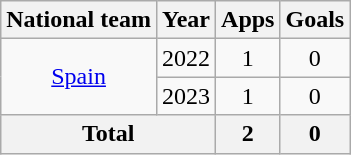<table class="wikitable" style="text-align:center">
<tr>
<th>National team</th>
<th>Year</th>
<th>Apps</th>
<th>Goals</th>
</tr>
<tr>
<td rowspan="2"><a href='#'>Spain</a></td>
<td>2022</td>
<td>1</td>
<td>0</td>
</tr>
<tr>
<td>2023</td>
<td>1</td>
<td>0</td>
</tr>
<tr>
<th colspan="2">Total</th>
<th>2</th>
<th>0</th>
</tr>
</table>
